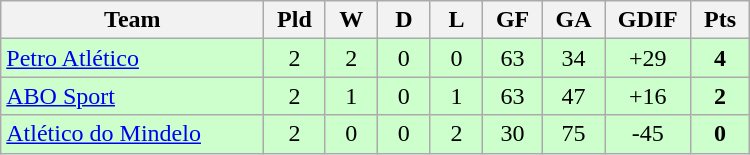<table class=wikitable style="text-align:center" width=500>
<tr>
<th width=25%>Team</th>
<th width=5%>Pld</th>
<th width=5%>W</th>
<th width=5%>D</th>
<th width=5%>L</th>
<th width=5%>GF</th>
<th width=5%>GA</th>
<th width=5%>GDIF</th>
<th width=5%>Pts</th>
</tr>
<tr bgcolor=#ccffcc>
<td align="left"> <a href='#'>Petro Atlético</a></td>
<td>2</td>
<td>2</td>
<td>0</td>
<td>0</td>
<td>63</td>
<td>34</td>
<td>+29</td>
<td><strong>4</strong></td>
</tr>
<tr bgcolor=#ccffcc>
<td align="left"> <a href='#'>ABO Sport</a></td>
<td>2</td>
<td>1</td>
<td>0</td>
<td>1</td>
<td>63</td>
<td>47</td>
<td>+16</td>
<td><strong>2</strong></td>
</tr>
<tr bgcolor=#ccffcc>
<td align="left"> <a href='#'>Atlético do Mindelo</a></td>
<td>2</td>
<td>0</td>
<td>0</td>
<td>2</td>
<td>30</td>
<td>75</td>
<td>-45</td>
<td><strong>0</strong></td>
</tr>
</table>
